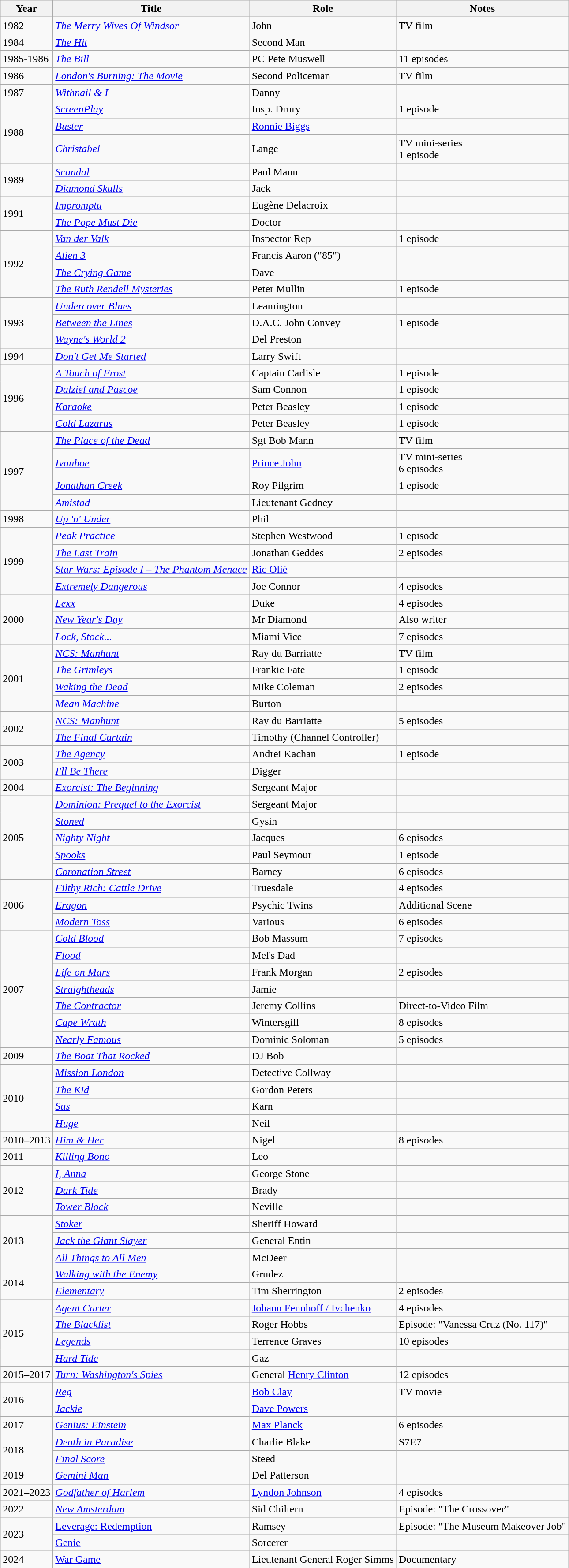<table class="wikitable sortable">
<tr>
<th>Year</th>
<th>Title</th>
<th>Role</th>
<th>Notes</th>
</tr>
<tr>
<td>1982</td>
<td><em><a href='#'>The Merry Wives Of Windsor</a></em></td>
<td>John</td>
<td>TV film</td>
</tr>
<tr>
<td>1984</td>
<td><em><a href='#'>The Hit</a></em></td>
<td>Second Man</td>
<td></td>
</tr>
<tr>
<td>1985-1986</td>
<td><em><a href='#'>The Bill</a></em></td>
<td>PC Pete Muswell</td>
<td>11 episodes</td>
</tr>
<tr>
<td>1986</td>
<td><em><a href='#'>London's Burning: The Movie</a></em></td>
<td>Second Policeman</td>
<td>TV film</td>
</tr>
<tr>
<td>1987</td>
<td><em><a href='#'>Withnail & I</a></em></td>
<td>Danny</td>
<td></td>
</tr>
<tr>
<td rowspan="3">1988</td>
<td><em><a href='#'>ScreenPlay</a></em></td>
<td>Insp. Drury</td>
<td>1 episode</td>
</tr>
<tr>
<td><em><a href='#'>Buster</a></em></td>
<td><a href='#'>Ronnie Biggs</a></td>
<td></td>
</tr>
<tr>
<td><em><a href='#'>Christabel</a></em></td>
<td>Lange</td>
<td>TV mini-series<br>1 episode</td>
</tr>
<tr>
<td rowspan="2">1989</td>
<td><em><a href='#'>Scandal</a></em></td>
<td>Paul Mann</td>
<td></td>
</tr>
<tr>
<td><em><a href='#'>Diamond Skulls</a></em></td>
<td>Jack</td>
<td></td>
</tr>
<tr>
<td rowspan="2">1991</td>
<td><em><a href='#'>Impromptu</a></em></td>
<td>Eugène Delacroix</td>
<td></td>
</tr>
<tr>
<td><em><a href='#'>The Pope Must Die</a></em></td>
<td>Doctor</td>
<td></td>
</tr>
<tr>
<td rowspan="4">1992</td>
<td><em><a href='#'>Van der Valk</a></em></td>
<td>Inspector Rep</td>
<td>1 episode</td>
</tr>
<tr>
<td><em><a href='#'>Alien 3</a></em></td>
<td>Francis Aaron ("85")</td>
<td></td>
</tr>
<tr>
<td><em><a href='#'>The Crying Game</a></em></td>
<td>Dave</td>
<td></td>
</tr>
<tr>
<td><em><a href='#'>The Ruth Rendell Mysteries</a></em></td>
<td>Peter Mullin</td>
<td>1 episode</td>
</tr>
<tr>
<td rowspan="3">1993</td>
<td><em><a href='#'>Undercover Blues</a></em></td>
<td>Leamington</td>
<td></td>
</tr>
<tr>
<td><em><a href='#'>Between the Lines</a></em></td>
<td>D.A.C. John Convey</td>
<td>1 episode</td>
</tr>
<tr>
<td><em><a href='#'>Wayne's World 2</a></em></td>
<td>Del Preston</td>
<td></td>
</tr>
<tr>
<td>1994</td>
<td><em><a href='#'>Don't Get Me Started</a></em></td>
<td>Larry Swift</td>
<td></td>
</tr>
<tr>
<td rowspan="4">1996</td>
<td><em><a href='#'>A Touch of Frost</a></em></td>
<td>Captain Carlisle</td>
<td>1 episode</td>
</tr>
<tr>
<td><em><a href='#'>Dalziel and Pascoe</a></em></td>
<td>Sam Connon</td>
<td>1 episode</td>
</tr>
<tr>
<td><em><a href='#'>Karaoke</a></em></td>
<td>Peter Beasley</td>
<td>1 episode</td>
</tr>
<tr>
<td><em><a href='#'>Cold Lazarus</a></em></td>
<td>Peter Beasley</td>
<td>1 episode</td>
</tr>
<tr>
<td rowspan="4">1997</td>
<td><em><a href='#'>The Place of the Dead</a></em></td>
<td>Sgt Bob Mann</td>
<td>TV film</td>
</tr>
<tr>
<td><em><a href='#'>Ivanhoe</a></em></td>
<td><a href='#'>Prince John</a></td>
<td>TV mini-series<br>6 episodes</td>
</tr>
<tr>
<td><em><a href='#'>Jonathan Creek</a></em></td>
<td>Roy Pilgrim</td>
<td>1 episode</td>
</tr>
<tr>
<td><em><a href='#'>Amistad</a></em></td>
<td>Lieutenant Gedney</td>
<td></td>
</tr>
<tr>
<td>1998</td>
<td><em><a href='#'>Up 'n' Under</a></em></td>
<td>Phil</td>
<td></td>
</tr>
<tr>
<td rowspan="4">1999</td>
<td><em><a href='#'>Peak Practice</a></em></td>
<td>Stephen Westwood</td>
<td>1 episode</td>
</tr>
<tr>
<td><em><a href='#'>The Last Train</a></em></td>
<td>Jonathan Geddes</td>
<td>2 episodes</td>
</tr>
<tr>
<td><em><a href='#'>Star Wars: Episode I – The Phantom Menace</a></em></td>
<td><a href='#'>Ric Olié</a></td>
<td></td>
</tr>
<tr>
<td><em><a href='#'>Extremely Dangerous</a></em></td>
<td>Joe Connor</td>
<td>4 episodes</td>
</tr>
<tr>
<td rowspan="3">2000</td>
<td><em><a href='#'>Lexx</a></em></td>
<td>Duke</td>
<td>4 episodes</td>
</tr>
<tr>
<td><em><a href='#'>New Year's Day</a></em></td>
<td>Mr Diamond</td>
<td>Also writer</td>
</tr>
<tr>
<td><em><a href='#'>Lock, Stock...</a></em></td>
<td>Miami Vice</td>
<td>7 episodes</td>
</tr>
<tr>
<td rowspan="4">2001</td>
<td><em><a href='#'>NCS: Manhunt</a></em></td>
<td>Ray du Barriatte</td>
<td>TV film</td>
</tr>
<tr>
<td><em><a href='#'>The Grimleys</a></em></td>
<td>Frankie Fate</td>
<td>1 episode</td>
</tr>
<tr>
<td><em><a href='#'>Waking the Dead</a></em></td>
<td>Mike Coleman</td>
<td>2 episodes</td>
</tr>
<tr>
<td><em><a href='#'>Mean Machine</a></em></td>
<td>Burton</td>
<td></td>
</tr>
<tr>
<td rowspan="2">2002</td>
<td><em><a href='#'>NCS: Manhunt</a></em></td>
<td>Ray du Barriatte</td>
<td>5 episodes</td>
</tr>
<tr>
<td><em><a href='#'>The Final Curtain</a></em></td>
<td>Timothy (Channel Controller)</td>
<td></td>
</tr>
<tr>
<td rowspan="2">2003</td>
<td><em><a href='#'>The Agency</a></em></td>
<td>Andrei Kachan</td>
<td>1 episode</td>
</tr>
<tr>
<td><em><a href='#'>I'll Be There</a></em></td>
<td>Digger</td>
<td></td>
</tr>
<tr>
<td>2004</td>
<td><em><a href='#'>Exorcist: The Beginning</a></em></td>
<td>Sergeant Major</td>
<td></td>
</tr>
<tr>
<td rowspan="5">2005</td>
<td><em><a href='#'>Dominion: Prequel to the Exorcist</a></em></td>
<td>Sergeant Major</td>
<td></td>
</tr>
<tr>
<td><em><a href='#'>Stoned</a></em></td>
<td>Gysin</td>
<td></td>
</tr>
<tr>
<td><em><a href='#'>Nighty Night</a></em></td>
<td>Jacques</td>
<td>6 episodes</td>
</tr>
<tr>
<td><em><a href='#'>Spooks</a></em></td>
<td>Paul Seymour</td>
<td>1 episode</td>
</tr>
<tr>
<td><em><a href='#'>Coronation Street</a></em></td>
<td>Barney</td>
<td>6 episodes</td>
</tr>
<tr>
<td rowspan="3">2006</td>
<td><em><a href='#'>Filthy Rich: Cattle Drive</a></em></td>
<td>Truesdale</td>
<td>4 episodes</td>
</tr>
<tr>
<td><em><a href='#'>Eragon</a></em></td>
<td>Psychic Twins</td>
<td>Additional Scene</td>
</tr>
<tr>
<td><em><a href='#'>Modern Toss</a></em></td>
<td>Various</td>
<td>6 episodes</td>
</tr>
<tr>
<td rowspan="7">2007</td>
<td><em><a href='#'>Cold Blood</a></em></td>
<td>Bob Massum</td>
<td>7 episodes</td>
</tr>
<tr>
<td><em><a href='#'>Flood</a></em></td>
<td>Mel's Dad</td>
<td></td>
</tr>
<tr>
<td><em><a href='#'>Life on Mars</a></em></td>
<td>Frank Morgan</td>
<td>2 episodes</td>
</tr>
<tr>
<td><em><a href='#'>Straightheads</a></em></td>
<td>Jamie</td>
<td></td>
</tr>
<tr>
<td><em><a href='#'>The Contractor</a></em></td>
<td>Jeremy Collins</td>
<td>Direct-to-Video Film</td>
</tr>
<tr>
<td><em><a href='#'>Cape Wrath</a></em></td>
<td>Wintersgill</td>
<td>8 episodes</td>
</tr>
<tr>
<td><em><a href='#'>Nearly Famous</a></em></td>
<td>Dominic Soloman</td>
<td>5 episodes</td>
</tr>
<tr>
<td>2009</td>
<td><em><a href='#'>The Boat That Rocked</a></em></td>
<td>DJ Bob</td>
<td></td>
</tr>
<tr>
<td rowspan="4">2010</td>
<td><em><a href='#'>Mission London</a></em></td>
<td>Detective Collway</td>
<td></td>
</tr>
<tr>
<td><em><a href='#'>The Kid</a></em></td>
<td>Gordon Peters</td>
<td></td>
</tr>
<tr>
<td><em><a href='#'>Sus</a></em></td>
<td>Karn</td>
<td></td>
</tr>
<tr>
<td><em><a href='#'>Huge</a></em></td>
<td>Neil</td>
<td></td>
</tr>
<tr>
<td>2010–2013</td>
<td><em><a href='#'>Him & Her</a></em></td>
<td>Nigel</td>
<td>8 episodes</td>
</tr>
<tr>
<td>2011</td>
<td><em><a href='#'>Killing Bono</a></em></td>
<td>Leo</td>
<td></td>
</tr>
<tr>
<td rowspan="3">2012</td>
<td><em><a href='#'>I, Anna</a></em></td>
<td>George Stone</td>
<td></td>
</tr>
<tr>
<td><em><a href='#'>Dark Tide</a></em></td>
<td>Brady</td>
<td></td>
</tr>
<tr>
<td><em><a href='#'>Tower Block</a></em></td>
<td>Neville</td>
<td></td>
</tr>
<tr>
<td rowspan="3">2013</td>
<td><em><a href='#'>Stoker</a></em></td>
<td>Sheriff Howard</td>
<td></td>
</tr>
<tr>
<td><em><a href='#'>Jack the Giant Slayer</a></em></td>
<td>General Entin</td>
<td></td>
</tr>
<tr>
<td><em><a href='#'>All Things to All Men</a></em></td>
<td>McDeer</td>
<td></td>
</tr>
<tr>
<td rowspan="2">2014</td>
<td><em><a href='#'>Walking with the Enemy</a></em></td>
<td>Grudez</td>
<td></td>
</tr>
<tr>
<td><em><a href='#'>Elementary</a></em></td>
<td>Tim Sherrington</td>
<td>2 episodes</td>
</tr>
<tr>
<td rowspan="4">2015</td>
<td><em><a href='#'>Agent Carter</a></em></td>
<td><a href='#'>Johann Fennhoff / Ivchenko</a></td>
<td>4 episodes</td>
</tr>
<tr>
<td><em><a href='#'>The Blacklist</a></em></td>
<td>Roger Hobbs</td>
<td>Episode: "Vanessa Cruz (No. 117)"</td>
</tr>
<tr>
<td><em><a href='#'>Legends</a></em></td>
<td>Terrence Graves</td>
<td>10 episodes</td>
</tr>
<tr>
<td><em><a href='#'>Hard Tide</a></em></td>
<td>Gaz</td>
<td></td>
</tr>
<tr>
<td>2015–2017</td>
<td><em><a href='#'>Turn: Washington's Spies</a></em></td>
<td>General <a href='#'>Henry Clinton</a></td>
<td>12 episodes</td>
</tr>
<tr>
<td rowspan="2">2016</td>
<td><em><a href='#'>Reg</a></em></td>
<td><a href='#'>Bob Clay</a></td>
<td>TV movie</td>
</tr>
<tr>
<td><em><a href='#'>Jackie</a></em></td>
<td><a href='#'>Dave Powers</a></td>
<td></td>
</tr>
<tr>
<td>2017</td>
<td><em><a href='#'>Genius: Einstein</a></em></td>
<td><a href='#'>Max Planck</a></td>
<td>6 episodes</td>
</tr>
<tr>
<td rowspan="2">2018</td>
<td><em><a href='#'>Death in Paradise</a></em></td>
<td>Charlie Blake</td>
<td>S7E7</td>
</tr>
<tr>
<td><em><a href='#'>Final Score</a></em></td>
<td>Steed</td>
<td></td>
</tr>
<tr>
<td>2019</td>
<td><em><a href='#'>Gemini Man</a></em></td>
<td>Del Patterson</td>
<td></td>
</tr>
<tr>
<td>2021–2023</td>
<td><em><a href='#'>Godfather of Harlem</a></em></td>
<td><a href='#'>Lyndon Johnson</a></td>
<td>4 episodes</td>
</tr>
<tr>
<td>2022</td>
<td><em><a href='#'>New Amsterdam</a></em></td>
<td>Sid Chiltern</td>
<td>Episode: "The Crossover"<em></td>
</tr>
<tr>
<td rowspan="2">2023</td>
<td></em><a href='#'>Leverage: Redemption</a><em></td>
<td>Ramsey</td>
<td>Episode: "The Museum Makeover Job"</td>
</tr>
<tr>
<td></em><a href='#'>Genie</a><em></td>
<td>Sorcerer</td>
<td></td>
</tr>
<tr>
<td>2024</td>
<td></em><a href='#'>War Game</a><em></td>
<td>Lieutenant General Roger Simms</td>
<td>Documentary</td>
</tr>
</table>
